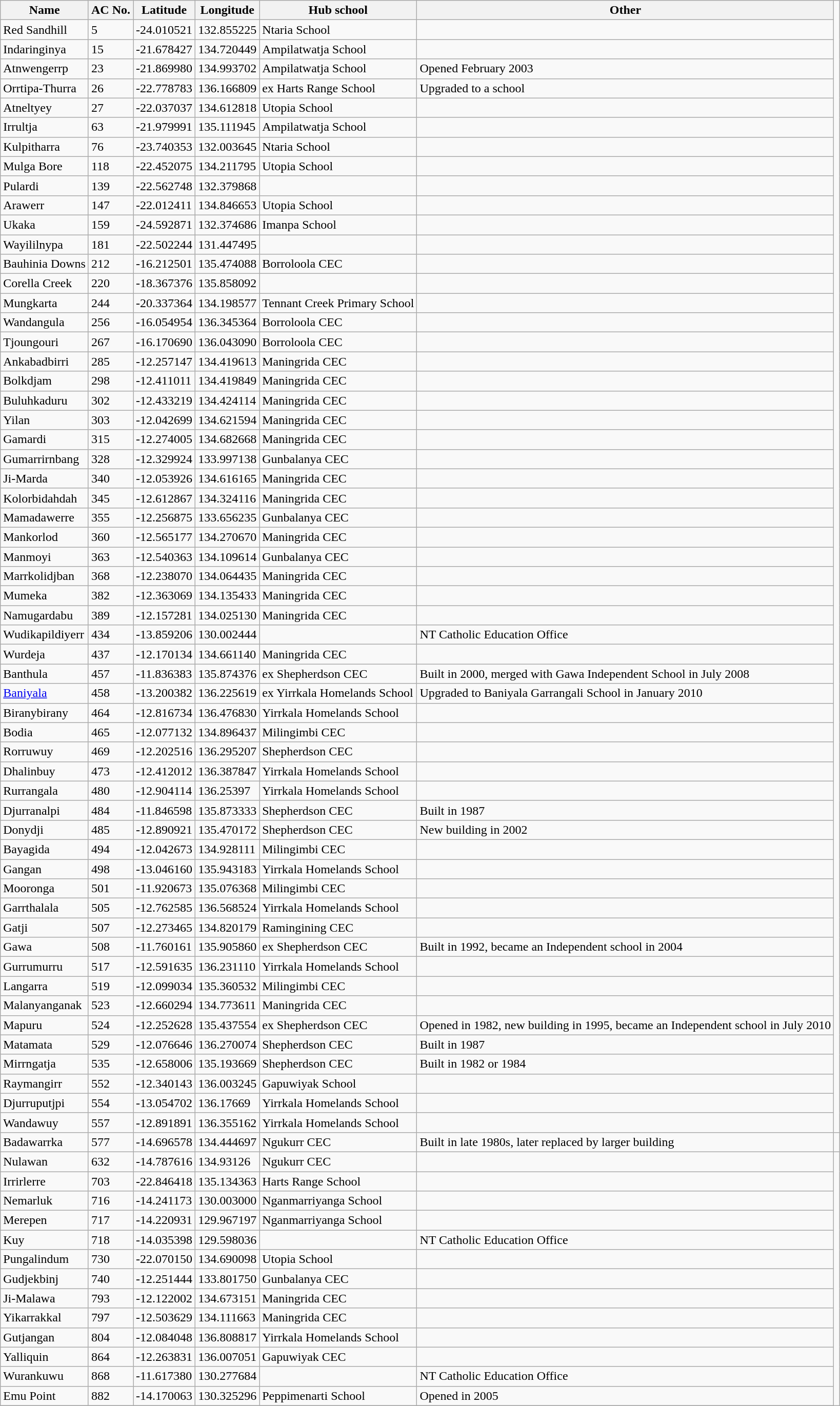<table class="wikitable sortable">
<tr>
<th>Name</th>
<th>AC No.</th>
<th>Latitude</th>
<th>Longitude</th>
<th>Hub school</th>
<th>Other</th>
</tr>
<tr>
<td>Red Sandhill</td>
<td>5</td>
<td>-24.010521</td>
<td>132.855225</td>
<td>Ntaria School</td>
<td></td>
</tr>
<tr>
<td>Indaringinya</td>
<td>15</td>
<td>-21.678427</td>
<td>134.720449</td>
<td>Ampilatwatja School</td>
<td></td>
</tr>
<tr>
<td>Atnwengerrp</td>
<td>23</td>
<td>-21.869980</td>
<td>134.993702</td>
<td>Ampilatwatja School</td>
<td>Opened February 2003</td>
</tr>
<tr>
<td>Orrtipa-Thurra</td>
<td>26</td>
<td>-22.778783</td>
<td>136.166809</td>
<td>ex Harts Range School</td>
<td>Upgraded to a school</td>
</tr>
<tr>
<td>Atneltyey</td>
<td>27</td>
<td>-22.037037</td>
<td>134.612818</td>
<td>Utopia School</td>
<td></td>
</tr>
<tr>
<td>Irrultja</td>
<td>63</td>
<td>-21.979991</td>
<td>135.111945</td>
<td>Ampilatwatja School</td>
<td></td>
</tr>
<tr>
<td>Kulpitharra</td>
<td>76</td>
<td>-23.740353</td>
<td>132.003645</td>
<td>Ntaria School</td>
<td></td>
</tr>
<tr>
<td>Mulga Bore</td>
<td>118</td>
<td>-22.452075</td>
<td>134.211795</td>
<td>Utopia School</td>
<td></td>
</tr>
<tr>
<td>Pulardi</td>
<td>139</td>
<td>-22.562748</td>
<td>132.379868</td>
<td></td>
<td></td>
</tr>
<tr>
<td>Arawerr</td>
<td>147</td>
<td>-22.012411</td>
<td>134.846653</td>
<td>Utopia School</td>
<td></td>
</tr>
<tr>
<td>Ukaka</td>
<td>159</td>
<td>-24.592871</td>
<td>132.374686</td>
<td>Imanpa School</td>
<td></td>
</tr>
<tr>
<td>Wayililnypa</td>
<td>181</td>
<td>-22.502244</td>
<td>131.447495</td>
<td></td>
<td></td>
</tr>
<tr>
<td>Bauhinia Downs</td>
<td>212</td>
<td>-16.212501</td>
<td>135.474088</td>
<td>Borroloola CEC</td>
<td></td>
</tr>
<tr>
<td>Corella Creek</td>
<td>220</td>
<td>-18.367376</td>
<td>135.858092</td>
<td></td>
<td></td>
</tr>
<tr>
<td>Mungkarta</td>
<td>244</td>
<td>-20.337364</td>
<td>134.198577</td>
<td>Tennant Creek Primary School</td>
<td></td>
</tr>
<tr>
<td>Wandangula</td>
<td>256</td>
<td>-16.054954</td>
<td>136.345364</td>
<td>Borroloola CEC</td>
<td></td>
</tr>
<tr>
<td>Tjoungouri</td>
<td>267</td>
<td>-16.170690</td>
<td>136.043090</td>
<td>Borroloola CEC</td>
<td></td>
</tr>
<tr>
<td>Ankabadbirri</td>
<td>285</td>
<td>-12.257147</td>
<td>134.419613</td>
<td>Maningrida CEC</td>
<td></td>
</tr>
<tr>
<td>Bolkdjam</td>
<td>298</td>
<td>-12.411011</td>
<td>134.419849</td>
<td>Maningrida CEC</td>
<td></td>
</tr>
<tr>
<td>Buluhkaduru</td>
<td>302</td>
<td>-12.433219</td>
<td>134.424114</td>
<td>Maningrida CEC</td>
<td></td>
</tr>
<tr>
<td>Yilan</td>
<td>303</td>
<td>-12.042699</td>
<td>134.621594</td>
<td>Maningrida CEC</td>
<td></td>
</tr>
<tr>
<td>Gamardi</td>
<td>315</td>
<td>-12.274005</td>
<td>134.682668</td>
<td>Maningrida CEC</td>
<td></td>
</tr>
<tr>
<td>Gumarrirnbang</td>
<td>328</td>
<td>-12.329924</td>
<td>133.997138</td>
<td>Gunbalanya CEC</td>
<td></td>
</tr>
<tr>
<td>Ji-Marda</td>
<td>340</td>
<td>-12.053926</td>
<td>134.616165</td>
<td>Maningrida CEC</td>
<td></td>
</tr>
<tr>
<td>Kolorbidahdah</td>
<td>345</td>
<td>-12.612867</td>
<td>134.324116</td>
<td>Maningrida CEC</td>
<td></td>
</tr>
<tr>
<td>Mamadawerre</td>
<td>355</td>
<td>-12.256875</td>
<td>133.656235</td>
<td>Gunbalanya CEC</td>
<td></td>
</tr>
<tr>
<td>Mankorlod</td>
<td>360</td>
<td>-12.565177</td>
<td>134.270670</td>
<td>Maningrida CEC</td>
<td></td>
</tr>
<tr>
<td>Manmoyi</td>
<td>363</td>
<td>-12.540363</td>
<td>134.109614</td>
<td>Gunbalanya CEC</td>
<td></td>
</tr>
<tr>
<td>Marrkolidjban</td>
<td>368</td>
<td>-12.238070</td>
<td>134.064435</td>
<td>Maningrida CEC</td>
<td></td>
</tr>
<tr>
<td>Mumeka</td>
<td>382</td>
<td>-12.363069</td>
<td>134.135433</td>
<td>Maningrida CEC</td>
<td></td>
</tr>
<tr>
<td>Namugardabu</td>
<td>389</td>
<td>-12.157281</td>
<td>134.025130</td>
<td>Maningrida CEC</td>
<td></td>
</tr>
<tr>
<td>Wudikapildiyerr</td>
<td>434</td>
<td>-13.859206</td>
<td>130.002444</td>
<td></td>
<td>NT Catholic Education Office</td>
</tr>
<tr>
<td>Wurdeja</td>
<td>437</td>
<td>-12.170134</td>
<td>134.661140</td>
<td>Maningrida CEC</td>
<td></td>
</tr>
<tr>
<td>Banthula</td>
<td>457</td>
<td>-11.836383</td>
<td>135.874376</td>
<td>ex Shepherdson CEC</td>
<td>Built in 2000, merged with Gawa Independent School in July 2008</td>
</tr>
<tr>
<td><a href='#'>Baniyala</a></td>
<td>458</td>
<td>-13.200382</td>
<td>136.225619</td>
<td>ex Yirrkala Homelands School</td>
<td>Upgraded to Baniyala Garrangali School in January 2010</td>
</tr>
<tr>
<td>Biranybirany</td>
<td>464</td>
<td>-12.816734</td>
<td>136.476830</td>
<td>Yirrkala Homelands School</td>
<td></td>
</tr>
<tr>
<td>Bodia</td>
<td>465</td>
<td>-12.077132</td>
<td>134.896437</td>
<td>Milingimbi CEC</td>
<td></td>
</tr>
<tr>
<td>Rorruwuy</td>
<td>469</td>
<td>-12.202516</td>
<td>136.295207</td>
<td>Shepherdson CEC</td>
<td></td>
</tr>
<tr>
<td>Dhalinbuy</td>
<td>473</td>
<td>-12.412012</td>
<td>136.387847</td>
<td>Yirrkala Homelands School</td>
<td></td>
</tr>
<tr>
<td>Rurrangala</td>
<td>480</td>
<td>-12.904114</td>
<td>136.25397</td>
<td>Yirrkala Homelands School</td>
<td></td>
</tr>
<tr>
<td>Djurranalpi</td>
<td>484</td>
<td>-11.846598</td>
<td>135.873333</td>
<td>Shepherdson CEC</td>
<td>Built in 1987</td>
</tr>
<tr>
<td>Donydji</td>
<td>485</td>
<td>-12.890921</td>
<td>135.470172</td>
<td>Shepherdson CEC</td>
<td>New building in 2002</td>
</tr>
<tr>
<td>Bayagida</td>
<td>494</td>
<td>-12.042673</td>
<td>134.928111</td>
<td>Milingimbi CEC</td>
<td></td>
</tr>
<tr>
<td>Gangan</td>
<td>498</td>
<td>-13.046160</td>
<td>135.943183</td>
<td>Yirrkala Homelands School</td>
<td></td>
</tr>
<tr>
<td>Mooronga</td>
<td>501</td>
<td>-11.920673</td>
<td>135.076368</td>
<td>Milingimbi CEC</td>
<td></td>
</tr>
<tr>
<td>Garrthalala</td>
<td>505</td>
<td>-12.762585</td>
<td>136.568524</td>
<td>Yirrkala Homelands School</td>
<td></td>
</tr>
<tr>
<td>Gatji</td>
<td>507</td>
<td>-12.273465</td>
<td>134.820179</td>
<td>Ramingining CEC</td>
<td></td>
</tr>
<tr>
<td>Gawa</td>
<td>508</td>
<td>-11.760161</td>
<td>135.905860</td>
<td>ex Shepherdson CEC</td>
<td>Built in 1992, became an Independent school in 2004</td>
</tr>
<tr>
<td>Gurrumurru</td>
<td>517</td>
<td>-12.591635</td>
<td>136.231110</td>
<td>Yirrkala Homelands School</td>
<td></td>
</tr>
<tr>
<td>Langarra</td>
<td>519</td>
<td>-12.099034</td>
<td>135.360532</td>
<td>Milingimbi CEC</td>
<td></td>
</tr>
<tr>
<td>Malanyanganak</td>
<td>523</td>
<td>-12.660294</td>
<td>134.773611</td>
<td>Maningrida CEC</td>
<td></td>
</tr>
<tr>
<td>Mapuru</td>
<td>524</td>
<td>-12.252628</td>
<td>135.437554</td>
<td>ex Shepherdson CEC</td>
<td>Opened in 1982, new building in 1995, became an Independent school in July 2010</td>
</tr>
<tr>
<td>Matamata</td>
<td>529</td>
<td>-12.076646</td>
<td>136.270074</td>
<td>Shepherdson CEC</td>
<td>Built in 1987</td>
</tr>
<tr>
<td>Mirrngatja</td>
<td>535</td>
<td>-12.658006</td>
<td>135.193669</td>
<td>Shepherdson CEC</td>
<td>Built in 1982 or 1984</td>
</tr>
<tr>
<td>Raymangirr</td>
<td>552</td>
<td>-12.340143</td>
<td>136.003245</td>
<td>Gapuwiyak School</td>
<td></td>
</tr>
<tr>
<td>Djurruputjpi</td>
<td>554</td>
<td>-13.054702</td>
<td>136.17669</td>
<td>Yirrkala Homelands School</td>
<td></td>
</tr>
<tr>
<td>Wandawuy</td>
<td>557</td>
<td>-12.891891</td>
<td>136.355162</td>
<td>Yirrkala Homelands School</td>
<td></td>
</tr>
<tr>
<td>Badawarrka</td>
<td>577</td>
<td>-14.696578</td>
<td>134.444697</td>
<td>Ngukurr CEC</td>
<td>Built in late 1980s, later replaced by larger building</td>
<td></td>
</tr>
<tr>
<td>Nulawan</td>
<td>632</td>
<td>-14.787616</td>
<td>134.93126</td>
<td>Ngukurr CEC</td>
<td></td>
</tr>
<tr>
<td>Irrirlerre</td>
<td>703</td>
<td>-22.846418</td>
<td>135.134363</td>
<td>Harts Range School</td>
<td></td>
</tr>
<tr>
<td>Nemarluk</td>
<td>716</td>
<td>-14.241173</td>
<td>130.003000</td>
<td>Nganmarriyanga School</td>
<td></td>
</tr>
<tr>
<td>Merepen</td>
<td>717</td>
<td>-14.220931</td>
<td>129.967197</td>
<td>Nganmarriyanga School</td>
<td></td>
</tr>
<tr>
<td>Kuy</td>
<td>718</td>
<td>-14.035398</td>
<td>129.598036</td>
<td></td>
<td>NT Catholic Education Office</td>
</tr>
<tr>
<td>Pungalindum</td>
<td>730</td>
<td>-22.070150</td>
<td>134.690098</td>
<td>Utopia School</td>
<td></td>
</tr>
<tr>
<td>Gudjekbinj</td>
<td>740</td>
<td>-12.251444</td>
<td>133.801750</td>
<td>Gunbalanya CEC</td>
<td></td>
</tr>
<tr>
<td>Ji-Malawa</td>
<td>793</td>
<td>-12.122002</td>
<td>134.673151</td>
<td>Maningrida CEC</td>
<td></td>
</tr>
<tr>
<td>Yikarrakkal</td>
<td>797</td>
<td>-12.503629</td>
<td>134.111663</td>
<td>Maningrida CEC</td>
<td></td>
</tr>
<tr>
<td>Gutjangan</td>
<td>804</td>
<td>-12.084048</td>
<td>136.808817</td>
<td>Yirrkala Homelands School</td>
<td></td>
</tr>
<tr>
<td>Yalliquin</td>
<td>864</td>
<td>-12.263831</td>
<td>136.007051</td>
<td>Gapuwiyak CEC</td>
<td></td>
</tr>
<tr>
<td>Wurankuwu</td>
<td>868</td>
<td>-11.617380</td>
<td>130.277684</td>
<td></td>
<td>NT Catholic Education Office</td>
</tr>
<tr>
<td>Emu Point</td>
<td>882</td>
<td>-14.170063</td>
<td>130.325296</td>
<td>Peppimenarti School</td>
<td>Opened in 2005</td>
</tr>
<tr>
</tr>
</table>
